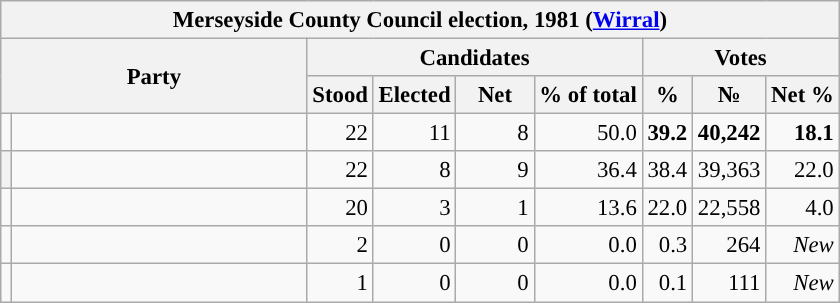<table class="wikitable" style="font-size:95%">
<tr>
<th colspan="16" style="background-color:#f2f2f2">Merseyside County Council election, 1981 (<a href='#'>Wirral</a>)</th>
</tr>
<tr style="vertical-align:center;">
<th colspan="2" rowspan="2">Party</th>
<th colspan="4" style="width: 30px">Candidates</th>
<th colspan="3" style="width: 30px">Votes</th>
</tr>
<tr>
<th>Stood</th>
<th>Elected</th>
<th style="width: 45px">Net</th>
<th>% of total</th>
<th>%</th>
<th>№</th>
<th>Net %</th>
</tr>
<tr>
<td style="background-color: "></td>
<td style="width: 190px"><a href='#'></a></td>
<td style="text-align:right; ">22</td>
<td style="text-align:right; ">11</td>
<td style="text-align:right; "><span>8</span></td>
<td style="text-align:right; ">50.0</td>
<td style="text-align:right; "><strong>39.2</strong></td>
<td style="text-align:right; "><strong>40,242</strong></td>
<td style="text-align:right; "><span><strong>18.1</strong></span></td>
</tr>
<tr>
<th style="background-color: "></th>
<td style="width: 190px"><a href='#'></a></td>
<td style="text-align:right; ">22</td>
<td style="text-align:right; ">8</td>
<td style="text-align:right; "><span>9</span></td>
<td style="text-align:right; ">36.4</td>
<td style="text-align:right; ">38.4</td>
<td style="text-align:right; ">39,363</td>
<td style="text-align:right; "><span>22.0</span></td>
</tr>
<tr>
<td style="background-color: "></td>
<td style="width: 190px"><a href='#'></a></td>
<td style="text-align:right; ">20</td>
<td style="text-align:right; ">3</td>
<td style="text-align:right; "><span>1</span></td>
<td style="text-align:right; ">13.6</td>
<td style="text-align:right; ">22.0</td>
<td style="text-align:right; ">22,558</td>
<td style="text-align:right; "><span>4.0</span></td>
</tr>
<tr>
<td style="background-color: "></td>
<td style="width: 190px"><a href='#'></a></td>
<td style="text-align:right; ">2</td>
<td style="text-align:right; ">0</td>
<td style="text-align:right; ">0</td>
<td style="text-align:right; ">0.0</td>
<td style="text-align:right; ">0.3</td>
<td style="text-align:right; ">264</td>
<td style="text-align:right; "><em>New</em></td>
</tr>
<tr>
<td style="background-color: "></td>
<td style="width: 190px"><a href='#'></a></td>
<td style="text-align:right; ">1</td>
<td style="text-align:right; ">0</td>
<td style="text-align:right; ">0</td>
<td style="text-align:right; ">0.0</td>
<td style="text-align:right; ">0.1</td>
<td style="text-align:right; ">111</td>
<td style="text-align:right; "><em>New</em></td>
</tr>
</table>
